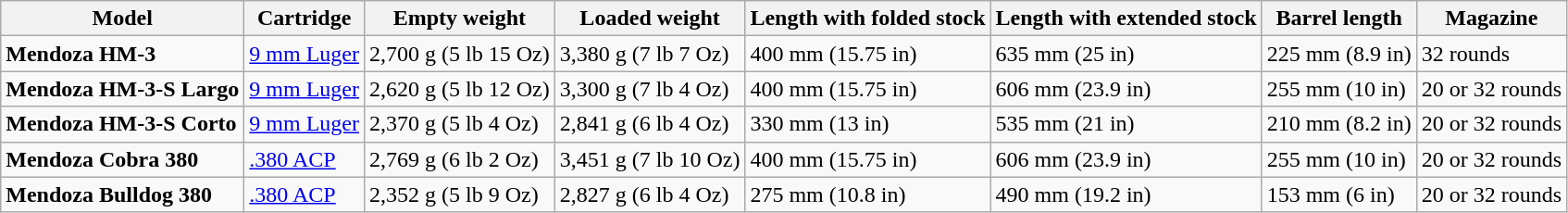<table class="wikitable">
<tr>
<th>Model</th>
<th>Cartridge</th>
<th>Empty weight</th>
<th>Loaded weight</th>
<th>Length with folded stock</th>
<th>Length with extended stock</th>
<th>Barrel length</th>
<th>Magazine</th>
</tr>
<tr>
<td><strong>Mendoza HM-3</strong></td>
<td><a href='#'>9 mm Luger</a></td>
<td>2,700 g (5 lb 15 Oz)</td>
<td>3,380 g (7 lb 7 Oz)</td>
<td>400 mm (15.75 in)</td>
<td>635 mm (25 in)</td>
<td>225 mm (8.9 in)</td>
<td>32 rounds</td>
</tr>
<tr>
<td><strong>Mendoza HM-3-S Largo</strong></td>
<td><a href='#'>9 mm Luger</a></td>
<td>2,620 g (5 lb 12 Oz)</td>
<td>3,300 g (7 lb 4 Oz)</td>
<td>400 mm (15.75 in)</td>
<td>606 mm (23.9 in)</td>
<td>255 mm (10 in)</td>
<td>20 or 32 rounds</td>
</tr>
<tr>
<td><strong>Mendoza HM-3-S Corto</strong></td>
<td><a href='#'>9 mm Luger</a></td>
<td>2,370 g (5 lb 4 Oz)</td>
<td>2,841 g (6 lb 4 Oz)</td>
<td>330 mm (13 in)</td>
<td>535 mm (21 in)</td>
<td>210 mm (8.2 in)</td>
<td>20 or 32 rounds</td>
</tr>
<tr>
<td><strong>Mendoza Cobra 380</strong></td>
<td><a href='#'>.380 ACP</a></td>
<td>2,769 g (6 lb 2 Oz)</td>
<td>3,451 g (7 lb 10 Oz)</td>
<td>400 mm (15.75 in)</td>
<td>606 mm (23.9 in)</td>
<td>255 mm (10 in)</td>
<td>20 or 32 rounds</td>
</tr>
<tr>
<td><strong>Mendoza Bulldog 380</strong></td>
<td><a href='#'>.380 ACP</a></td>
<td>2,352 g (5 lb 9 Oz)</td>
<td>2,827 g (6 lb 4 Oz)</td>
<td>275 mm (10.8 in)</td>
<td>490 mm (19.2 in)</td>
<td>153 mm (6 in)</td>
<td>20 or 32 rounds</td>
</tr>
</table>
